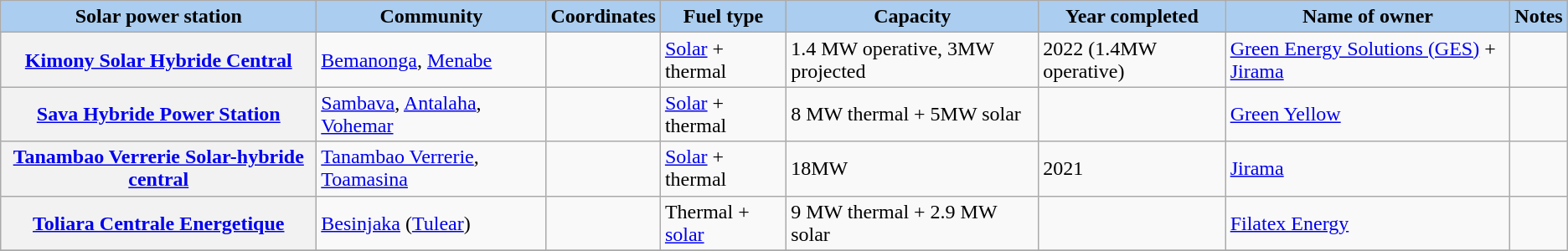<table class="wikitable sortable">
<tr>
<th style="background-color:#ABCDEF;">Solar power station</th>
<th style="background-color:#ABCDEF;">Community</th>
<th style="background-color:#ABCDEF;">Coordinates</th>
<th style="background-color:#ABCDEF;">Fuel type</th>
<th style="background-color:#ABCDEF;">Capacity</th>
<th style="background-color:#ABCDEF;">Year completed</th>
<th style="background-color:#ABCDEF;">Name of owner</th>
<th style="background-color:#ABCDEF;">Notes</th>
</tr>
<tr>
<th><a href='#'>Kimony Solar Hybride Central</a></th>
<td><a href='#'>Bemanonga</a>, <a href='#'>Menabe</a></td>
<td></td>
<td><a href='#'>Solar</a> + thermal</td>
<td>1.4 MW operative, 3MW projected</td>
<td>2022 (1.4MW  operative)</td>
<td><a href='#'>Green Energy Solutions (GES)</a> + <a href='#'>Jirama</a></td>
<td></td>
</tr>
<tr>
<th><a href='#'>Sava Hybride Power Station</a></th>
<td><a href='#'>Sambava</a>, <a href='#'>Antalaha</a>, <a href='#'>Vohemar</a></td>
<td></td>
<td><a href='#'>Solar</a> + thermal</td>
<td>8 MW thermal + 5MW solar</td>
<td></td>
<td><a href='#'>Green Yellow</a></td>
<td></td>
</tr>
<tr>
<th><a href='#'>Tanambao Verrerie Solar-hybride central</a></th>
<td><a href='#'>Tanambao Verrerie</a>, <a href='#'>Toamasina</a></td>
<td></td>
<td><a href='#'>Solar</a> + thermal</td>
<td>18MW</td>
<td>2021</td>
<td><a href='#'>Jirama</a></td>
<td></td>
</tr>
<tr>
<th><a href='#'>Toliara Centrale Energetique</a></th>
<td><a href='#'>Besinjaka</a> (<a href='#'>Tulear</a>)</td>
<td></td>
<td>Thermal + <a href='#'>solar</a></td>
<td>9 MW thermal + 2.9 MW solar</td>
<td></td>
<td><a href='#'>Filatex Energy</a></td>
</tr>
<tr>
</tr>
</table>
